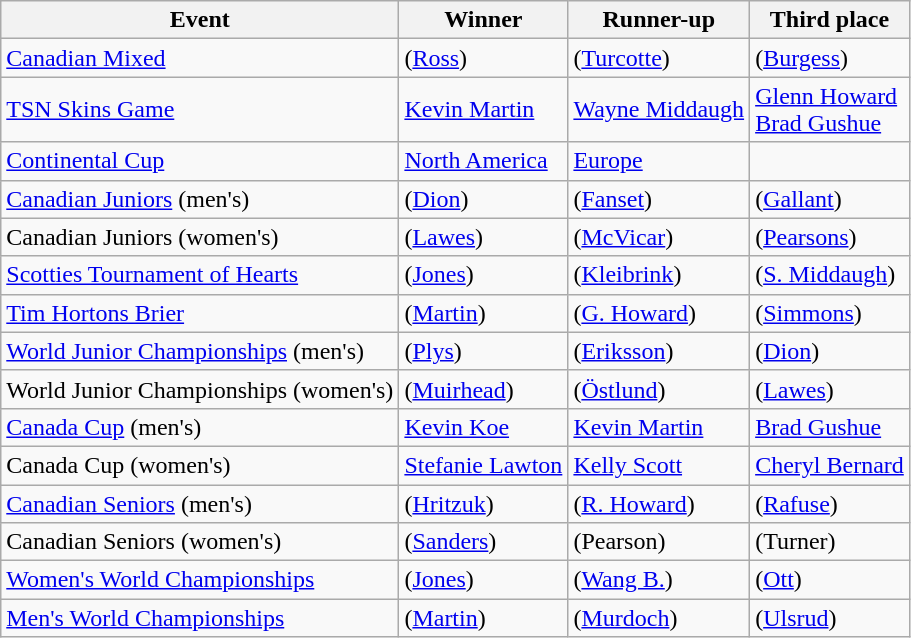<table class="wikitable">
<tr>
<th>Event</th>
<th>Winner</th>
<th>Runner-up</th>
<th>Third place</th>
</tr>
<tr>
<td><a href='#'>Canadian Mixed</a></td>
<td> (<a href='#'>Ross</a>)</td>
<td> (<a href='#'>Turcotte</a>)</td>
<td> (<a href='#'>Burgess</a>)</td>
</tr>
<tr>
<td><a href='#'>TSN Skins Game</a></td>
<td><a href='#'>Kevin Martin</a></td>
<td><a href='#'>Wayne Middaugh</a></td>
<td><a href='#'>Glenn Howard</a> <br> <a href='#'>Brad Gushue</a></td>
</tr>
<tr>
<td><a href='#'>Continental Cup</a></td>
<td>  <a href='#'>North America</a></td>
<td> <a href='#'>Europe</a></td>
<td></td>
</tr>
<tr>
<td><a href='#'>Canadian Juniors</a> (men's)</td>
<td> (<a href='#'>Dion</a>)</td>
<td> (<a href='#'>Fanset</a>)</td>
<td> (<a href='#'>Gallant</a>)</td>
</tr>
<tr>
<td>Canadian Juniors (women's)</td>
<td> (<a href='#'>Lawes</a>)</td>
<td> (<a href='#'>McVicar</a>)</td>
<td> (<a href='#'>Pearsons</a>)</td>
</tr>
<tr>
<td><a href='#'>Scotties Tournament of Hearts</a></td>
<td> (<a href='#'>Jones</a>)</td>
<td> (<a href='#'>Kleibrink</a>)</td>
<td> (<a href='#'>S. Middaugh</a>)</td>
</tr>
<tr>
<td><a href='#'>Tim Hortons Brier</a></td>
<td> (<a href='#'>Martin</a>)</td>
<td> (<a href='#'>G. Howard</a>)</td>
<td> (<a href='#'>Simmons</a>)</td>
</tr>
<tr>
<td><a href='#'>World Junior Championships</a> (men's)</td>
<td> (<a href='#'>Plys</a>)</td>
<td> (<a href='#'>Eriksson</a>)</td>
<td> (<a href='#'>Dion</a>)</td>
</tr>
<tr>
<td>World Junior Championships (women's)</td>
<td> (<a href='#'>Muirhead</a>)</td>
<td> (<a href='#'>Östlund</a>)</td>
<td> (<a href='#'>Lawes</a>)</td>
</tr>
<tr>
<td><a href='#'>Canada Cup</a> (men's)</td>
<td><a href='#'>Kevin Koe</a></td>
<td><a href='#'>Kevin Martin</a></td>
<td><a href='#'>Brad Gushue</a></td>
</tr>
<tr>
<td>Canada Cup (women's)</td>
<td><a href='#'>Stefanie Lawton</a></td>
<td><a href='#'>Kelly Scott</a></td>
<td><a href='#'>Cheryl Bernard</a></td>
</tr>
<tr>
<td><a href='#'>Canadian Seniors</a> (men's)</td>
<td> (<a href='#'>Hritzuk</a>)</td>
<td> (<a href='#'>R. Howard</a>)</td>
<td> (<a href='#'>Rafuse</a>)</td>
</tr>
<tr>
<td>Canadian Seniors (women's)</td>
<td> (<a href='#'>Sanders</a>)</td>
<td> (Pearson)</td>
<td> (Turner)</td>
</tr>
<tr>
<td><a href='#'>Women's World Championships</a></td>
<td> (<a href='#'>Jones</a>)</td>
<td> (<a href='#'>Wang B.</a>)</td>
<td> (<a href='#'>Ott</a>)</td>
</tr>
<tr>
<td><a href='#'>Men's World Championships</a></td>
<td> (<a href='#'>Martin</a>)</td>
<td> (<a href='#'>Murdoch</a>)</td>
<td> (<a href='#'>Ulsrud</a>)</td>
</tr>
</table>
